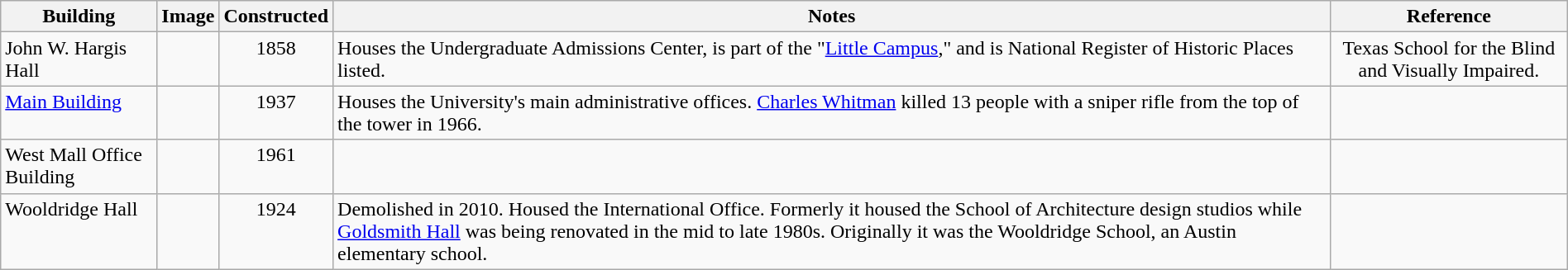<table class="wikitable sortable" style="width:100%">
<tr>
<th width="*">Building</th>
<th width="*" class="unsortable">Image</th>
<th width="*">Constructed</th>
<th width="*" class="unsortable">Notes</th>
<th width="*" class="unsortable">Reference</th>
</tr>
<tr valign="top">
<td>John W. Hargis Hall</td>
<td align="center"></td>
<td align="center">1858</td>
<td>Houses the Undergraduate Admissions Center, is part of the "<a href='#'>Little Campus</a>," and is National Register of Historic Places listed.</td>
<td align="center">Texas School for the Blind and Visually Impaired.</td>
</tr>
<tr valign="top">
<td><a href='#'>Main Building</a></td>
<td align="center"></td>
<td align="center">1937</td>
<td>Houses the University's main administrative offices. <a href='#'>Charles Whitman</a> killed 13 people with a sniper rifle from the top of the tower in 1966.</td>
<td align="center"></td>
</tr>
<tr valign="top">
<td>West Mall Office Building</td>
<td></td>
<td align="center">1961</td>
<td></td>
<td align="center"></td>
</tr>
<tr valign="top">
<td>Wooldridge Hall</td>
<td></td>
<td align="center">1924</td>
<td>Demolished in 2010. Housed the International Office. Formerly it housed the School of Architecture design studios while <a href='#'>Goldsmith Hall</a> was being renovated in the mid to late 1980s. Originally it was the Wooldridge School, an Austin elementary school.</td>
<td align="center"></td>
</tr>
</table>
